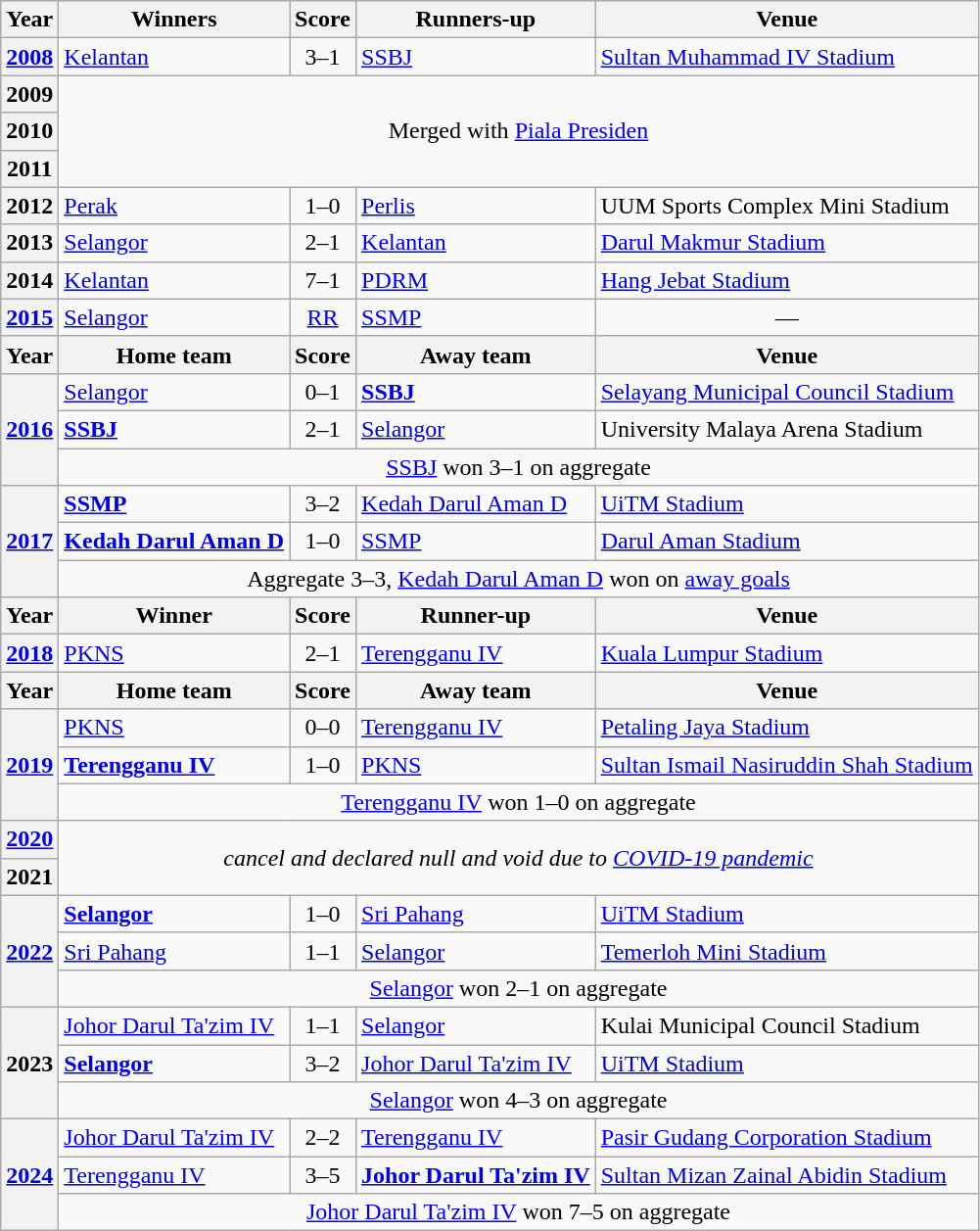<table class="wikitable sortable">
<tr>
<th>Year</th>
<th>Winners</th>
<th>Score</th>
<th>Runners-up</th>
<th>Venue</th>
</tr>
<tr>
<th><a href='#'>2008</a></th>
<td><a href='#'>Kelantan</a></td>
<td align="center">3–1</td>
<td><a href='#'>SSBJ</a></td>
<td><a href='#'>Sultan Muhammad IV Stadium</a></td>
</tr>
<tr>
<th>2009</th>
<td colspan="4" rowspan="3" align="center">Merged with <a href='#'>Piala Presiden</a></td>
</tr>
<tr>
<th>2010</th>
</tr>
<tr>
<th>2011</th>
</tr>
<tr>
<th>2012</th>
<td><a href='#'>Perak</a></td>
<td align="center">1–0</td>
<td><a href='#'>Perlis</a></td>
<td>UUM Sports Complex Mini Stadium</td>
</tr>
<tr>
<th>2013</th>
<td><a href='#'>Selangor</a></td>
<td align="center">2–1</td>
<td><a href='#'>Kelantan</a></td>
<td><a href='#'>Darul Makmur Stadium</a></td>
</tr>
<tr>
<th>2014</th>
<td><a href='#'>Kelantan</a></td>
<td align="center">7–1</td>
<td><a href='#'>PDRM</a></td>
<td><a href='#'>Hang Jebat Stadium</a></td>
</tr>
<tr>
<th><a href='#'>2015</a></th>
<td><a href='#'>Selangor</a></td>
<td align="center"><a href='#'>RR</a></td>
<td><a href='#'>SSMP</a></td>
<td align="center">—</td>
</tr>
<tr>
<th>Year</th>
<th>Home team</th>
<th>Score</th>
<th>Away team</th>
<th>Venue</th>
</tr>
<tr>
<th rowspan="3"><a href='#'>2016</a></th>
<td><a href='#'>Selangor</a></td>
<td align="center">0–1</td>
<td><a href='#'><strong>SSBJ</strong></a></td>
<td><a href='#'>Selayang Municipal Council Stadium</a></td>
</tr>
<tr>
<td><a href='#'><strong>SSBJ</strong></a></td>
<td align="center">2–1</td>
<td><a href='#'>Selangor</a></td>
<td>University Malaya Arena Stadium</td>
</tr>
<tr>
<td colspan="4" align="center"><a href='#'>SSBJ</a> won 3–1 on aggregate</td>
</tr>
<tr>
<th rowspan="3"><a href='#'>2017</a></th>
<td><a href='#'><strong>SSMP</strong></a></td>
<td align="center">3–2</td>
<td><a href='#'>Kedah Darul Aman D</a></td>
<td><a href='#'>UiTM Stadium</a></td>
</tr>
<tr>
<td><a href='#'><strong>Kedah Darul Aman D</strong></a></td>
<td align="center">1–0</td>
<td><a href='#'>SSMP</a></td>
<td><a href='#'>Darul Aman Stadium</a></td>
</tr>
<tr>
<td colspan="4" align="center">Aggregate 3–3, <a href='#'>Kedah Darul Aman D</a> won on <a href='#'>away goals</a></td>
</tr>
<tr>
<th>Year</th>
<th>Winner</th>
<th>Score</th>
<th>Runner-up</th>
<th>Venue</th>
</tr>
<tr>
<th><a href='#'>2018</a></th>
<td><a href='#'>PKNS</a></td>
<td align="center">2–1</td>
<td><a href='#'>Terengganu IV</a></td>
<td><a href='#'>Kuala Lumpur Stadium</a></td>
</tr>
<tr>
<th>Year</th>
<th>Home team</th>
<th>Score</th>
<th>Away team</th>
<th>Venue</th>
</tr>
<tr>
<th rowspan="3"><a href='#'>2019</a></th>
<td><a href='#'>PKNS</a></td>
<td align="center">0–0</td>
<td><a href='#'>Terengganu IV</a></td>
<td><a href='#'>Petaling Jaya Stadium</a></td>
</tr>
<tr>
<td><a href='#'><strong>Terengganu IV</strong></a></td>
<td align="center">1–0</td>
<td><a href='#'>PKNS</a></td>
<td><a href='#'>Sultan Ismail Nasiruddin Shah Stadium</a></td>
</tr>
<tr>
<td colspan="4" align="center"><a href='#'>Terengganu IV</a> won 1–0 on aggregate</td>
</tr>
<tr>
<th><a href='#'>2020</a></th>
<td colspan="4" rowspan="2" align="center"><em>cancel and declared null and void due to <a href='#'>COVID-19 pandemic</a></em></td>
</tr>
<tr>
<th>2021</th>
</tr>
<tr>
<th rowspan="3"><a href='#'>2022</a></th>
<td><a href='#'><strong>Selangor</strong></a></td>
<td align="center">1–0</td>
<td><a href='#'>Sri Pahang</a></td>
<td><a href='#'>UiTM Stadium</a></td>
</tr>
<tr>
<td><a href='#'>Sri Pahang</a></td>
<td align="center">1–1</td>
<td><a href='#'>Selangor</a></td>
<td><a href='#'>Temerloh Mini Stadium</a></td>
</tr>
<tr>
<td colspan="4" align="center"><a href='#'>Selangor</a> won 2–1 on aggregate</td>
</tr>
<tr>
<th rowspan="3">2023</th>
<td><a href='#'>Johor Darul Ta'zim IV</a></td>
<td align="center">1–1</td>
<td><a href='#'>Selangor</a></td>
<td>Kulai Municipal Council Stadium</td>
</tr>
<tr>
<td><a href='#'><strong>Selangor</strong></a></td>
<td align="center">3–2</td>
<td><a href='#'>Johor Darul Ta'zim IV</a></td>
<td><a href='#'>UiTM Stadium</a></td>
</tr>
<tr>
<td colspan="4" align="center"><a href='#'>Selangor</a> won 4–3 on aggregate</td>
</tr>
<tr>
<th rowspan="3"><a href='#'>2024</a></th>
<td><a href='#'>Johor Darul Ta'zim IV</a></td>
<td align="center">2–2</td>
<td><a href='#'>Terengganu IV</a></td>
<td><a href='#'>Pasir Gudang Corporation Stadium</a></td>
</tr>
<tr>
<td><a href='#'>Terengganu IV</a></td>
<td align="center">3–5</td>
<td><a href='#'><strong>Johor Darul Ta'zim IV</strong></a></td>
<td><a href='#'>Sultan Mizan Zainal Abidin Stadium</a></td>
</tr>
<tr>
<td colspan="4" align="center"><a href='#'>Johor Darul Ta'zim IV</a> won 7–5 on aggregate</td>
</tr>
</table>
